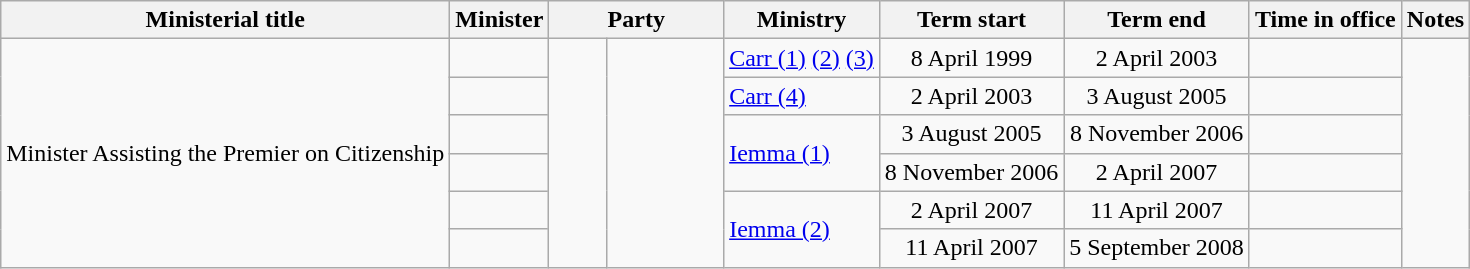<table class="wikitable sortable">
<tr>
<th>Ministerial title</th>
<th>Minister</th>
<th colspan=2>Party</th>
<th>Ministry</th>
<th>Term start</th>
<th>Term end</th>
<th>Time in office</th>
<th class="unsortable">Notes</th>
</tr>
<tr>
<td rowspan=6>Minister Assisting the Premier on Citizenship</td>
<td></td>
<td rowspan=6 > </td>
<td rowspan=6 width=8%></td>
<td><a href='#'>Carr (1)</a> <a href='#'>(2)</a> <a href='#'>(3)</a></td>
<td align=center>8 April 1999</td>
<td align=center>2 April 2003</td>
<td align=right><strong></strong></td>
</tr>
<tr>
<td></td>
<td><a href='#'>Carr (4)</a></td>
<td align=center>2 April 2003</td>
<td align=center>3 August 2005</td>
<td align=right></td>
</tr>
<tr>
<td></td>
<td rowspan=2><a href='#'>Iemma (1)</a></td>
<td align=center>3 August 2005</td>
<td align=center>8 November 2006</td>
<td align=right></td>
</tr>
<tr>
<td></td>
<td align=center>8 November 2006</td>
<td align=center>2 April 2007</td>
<td align=right></td>
</tr>
<tr>
<td></td>
<td rowspan=2><a href='#'>Iemma (2)</a></td>
<td align=center>2 April 2007</td>
<td align=center>11 April 2007</td>
<td align=right></td>
</tr>
<tr>
<td></td>
<td align=center>11 April 2007</td>
<td align=center>5 September 2008</td>
<td align=right></td>
</tr>
</table>
